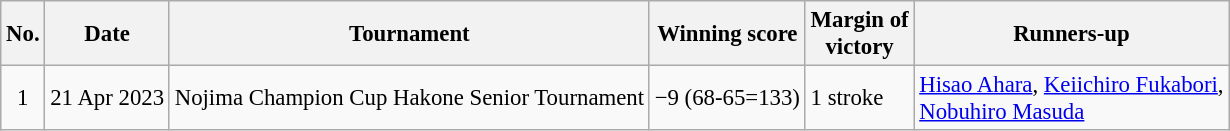<table class="wikitable" style="font-size:95%;">
<tr>
<th>No.</th>
<th>Date</th>
<th>Tournament</th>
<th>Winning score</th>
<th>Margin of<br>victory</th>
<th>Runners-up</th>
</tr>
<tr>
<td align=center>1</td>
<td align=right>21 Apr 2023</td>
<td>Nojima Champion Cup Hakone Senior Tournament</td>
<td>−9 (68-65=133)</td>
<td>1 stroke</td>
<td> <a href='#'>Hisao Ahara</a>,  <a href='#'>Keiichiro Fukabori</a>,<br> <a href='#'>Nobuhiro Masuda</a></td>
</tr>
</table>
